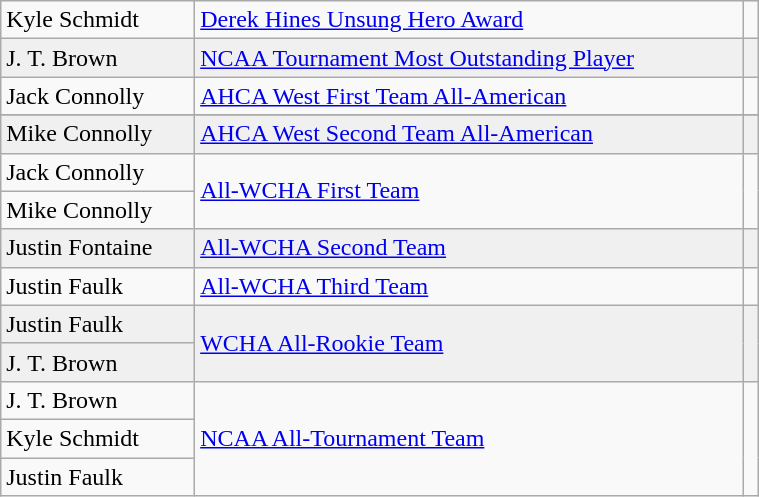<table class="wikitable" width=40%>
<tr>
<td>Kyle Schmidt</td>
<td rowspan=1><a href='#'>Derek Hines Unsung Hero Award</a></td>
<td rowspan=1></td>
</tr>
<tr bgcolor=f0f0f0>
<td>J. T. Brown</td>
<td rowspan=1><a href='#'>NCAA Tournament Most Outstanding Player</a></td>
<td rowspan=1></td>
</tr>
<tr>
<td>Jack Connolly</td>
<td rowspan=1><a href='#'>AHCA West First Team All-American</a></td>
<td rowspan=1></td>
</tr>
<tr>
</tr>
<tr bgcolor=f0f0f0>
<td>Mike Connolly</td>
<td rowspan=1><a href='#'>AHCA West Second Team All-American</a></td>
<td rowspan=1></td>
</tr>
<tr>
<td>Jack Connolly</td>
<td rowspan=2><a href='#'>All-WCHA First Team</a></td>
<td rowspan=2></td>
</tr>
<tr>
<td>Mike Connolly</td>
</tr>
<tr bgcolor=f0f0f0>
<td>Justin Fontaine</td>
<td rowspan=1><a href='#'>All-WCHA Second Team</a></td>
<td rowspan=1></td>
</tr>
<tr>
<td>Justin Faulk</td>
<td rowspan=1><a href='#'>All-WCHA Third Team</a></td>
<td rowspan=1></td>
</tr>
<tr bgcolor=f0f0f0>
<td>Justin Faulk</td>
<td rowspan=2><a href='#'>WCHA All-Rookie Team</a></td>
<td rowspan=2></td>
</tr>
<tr bgcolor=f0f0f0>
<td>J. T. Brown</td>
</tr>
<tr>
<td>J. T. Brown</td>
<td rowspan=5><a href='#'>NCAA All-Tournament Team</a></td>
<td rowspan=5></td>
</tr>
<tr>
<td>Kyle Schmidt</td>
</tr>
<tr>
<td>Justin Faulk</td>
</tr>
</table>
